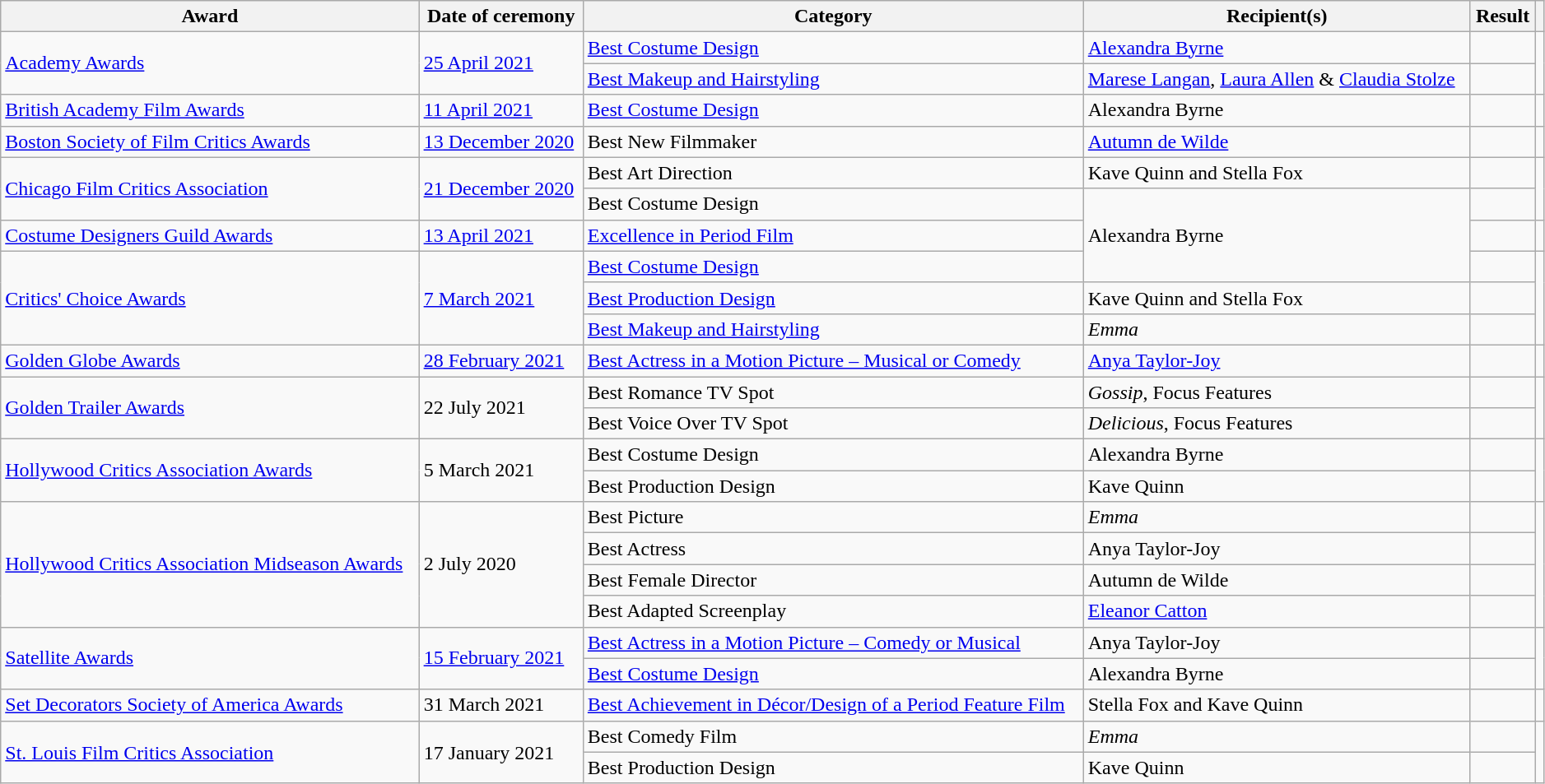<table class="wikitable plainrowheaders sortable" style="width:99%;">
<tr>
<th scope="col">Award</th>
<th scope="col">Date of ceremony</th>
<th scope="col">Category</th>
<th scope="col">Recipient(s)</th>
<th scope="col">Result</th>
<th scope="col" class="unsortable"></th>
</tr>
<tr>
<td rowspan="2"><a href='#'>Academy Awards</a></td>
<td rowspan="2"><a href='#'>25 April 2021</a></td>
<td><a href='#'>Best Costume Design</a></td>
<td><a href='#'>Alexandra Byrne</a></td>
<td></td>
<td rowspan="2" align="center"></td>
</tr>
<tr>
<td><a href='#'>Best Makeup and Hairstyling</a></td>
<td><a href='#'>Marese Langan</a>, <a href='#'>Laura Allen</a> & <a href='#'>Claudia Stolze</a></td>
<td></td>
</tr>
<tr>
<td><a href='#'>British Academy Film Awards</a></td>
<td><a href='#'>11 April 2021</a></td>
<td><a href='#'>Best Costume Design</a></td>
<td>Alexandra Byrne</td>
<td></td>
<td align="center"></td>
</tr>
<tr>
<td><a href='#'>Boston Society of Film Critics Awards</a></td>
<td><a href='#'>13 December 2020</a></td>
<td>Best New Filmmaker</td>
<td><a href='#'>Autumn de Wilde</a></td>
<td></td>
<td align="center"></td>
</tr>
<tr>
<td rowspan=2><a href='#'>Chicago Film Critics Association</a></td>
<td rowspan=2><a href='#'>21 December 2020</a></td>
<td>Best Art Direction</td>
<td>Kave Quinn and Stella Fox</td>
<td></td>
<td rowspan=2 align="center"><br></td>
</tr>
<tr>
<td>Best Costume Design</td>
<td rowspan="3">Alexandra Byrne</td>
<td></td>
</tr>
<tr>
<td><a href='#'>Costume Designers Guild Awards</a></td>
<td><a href='#'>13 April 2021</a></td>
<td><a href='#'>Excellence in Period Film</a></td>
<td></td>
<td align="center"></td>
</tr>
<tr>
<td rowspan="3"><a href='#'>Critics' Choice Awards</a></td>
<td rowspan="3"><a href='#'>7 March 2021</a></td>
<td><a href='#'>Best Costume Design</a></td>
<td></td>
<td rowspan="3" align="center"></td>
</tr>
<tr>
<td><a href='#'>Best Production Design</a></td>
<td>Kave Quinn and Stella Fox</td>
<td></td>
</tr>
<tr>
<td><a href='#'>Best Makeup and Hairstyling</a></td>
<td><em>Emma</em></td>
<td></td>
</tr>
<tr>
<td><a href='#'>Golden Globe Awards</a></td>
<td><a href='#'>28 February 2021</a></td>
<td><a href='#'>Best Actress in a Motion Picture – Musical or Comedy</a></td>
<td><a href='#'>Anya Taylor-Joy</a></td>
<td></td>
<td align="center"></td>
</tr>
<tr>
<td rowspan="2"><a href='#'>Golden Trailer Awards</a></td>
<td rowspan="2">22 July 2021</td>
<td>Best Romance TV Spot</td>
<td><em>Gossip</em>, Focus Features</td>
<td></td>
<td rowspan="2" align="center"></td>
</tr>
<tr>
<td>Best Voice Over TV Spot</td>
<td><em>Delicious</em>, Focus Features</td>
<td></td>
</tr>
<tr>
<td rowspan="2"><a href='#'>Hollywood Critics Association Awards</a></td>
<td rowspan="2">5 March 2021</td>
<td>Best Costume Design</td>
<td>Alexandra Byrne</td>
<td></td>
<td rowspan="2" align="center"></td>
</tr>
<tr>
<td>Best Production Design</td>
<td>Kave Quinn</td>
<td></td>
</tr>
<tr>
<td rowspan="4"><a href='#'>Hollywood Critics Association Midseason Awards</a></td>
<td rowspan="4">2 July 2020</td>
<td>Best Picture</td>
<td><em>Emma</em></td>
<td></td>
<td rowspan="4" align="center"></td>
</tr>
<tr>
<td>Best Actress</td>
<td>Anya Taylor-Joy</td>
<td></td>
</tr>
<tr>
<td>Best Female Director</td>
<td>Autumn de Wilde</td>
<td></td>
</tr>
<tr>
<td>Best Adapted Screenplay</td>
<td><a href='#'>Eleanor Catton</a></td>
<td></td>
</tr>
<tr>
<td rowspan="2"><a href='#'>Satellite Awards</a></td>
<td rowspan="2"><a href='#'>15 February 2021</a></td>
<td><a href='#'>Best Actress in a Motion Picture – Comedy or Musical</a></td>
<td>Anya Taylor-Joy</td>
<td></td>
<td rowspan="2" align="center"></td>
</tr>
<tr>
<td><a href='#'>Best Costume Design</a></td>
<td>Alexandra Byrne</td>
<td></td>
</tr>
<tr>
<td><a href='#'>Set Decorators Society of America Awards</a></td>
<td>31 March 2021</td>
<td><a href='#'>Best Achievement in Décor/Design of a Period Feature Film</a></td>
<td>Stella Fox and Kave Quinn</td>
<td></td>
<td align="center"></td>
</tr>
<tr>
<td rowspan="2"><a href='#'>St. Louis Film Critics Association</a></td>
<td rowspan="2">17 January 2021</td>
<td>Best Comedy Film</td>
<td><em>Emma</em></td>
<td></td>
<td rowspan="2" align="center"></td>
</tr>
<tr>
<td>Best Production Design</td>
<td>Kave Quinn</td>
<td></td>
</tr>
</table>
